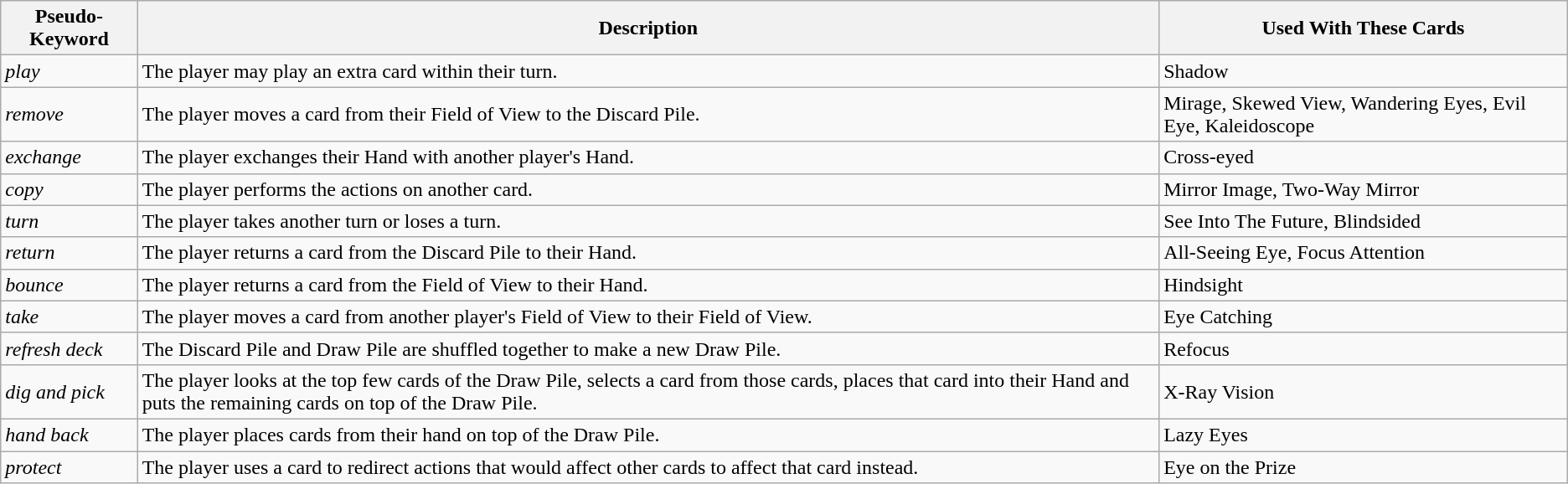<table class="wikitable">
<tr>
<th>Pseudo-Keyword</th>
<th>Description</th>
<th>Used With These Cards</th>
</tr>
<tr>
<td><em>play</em></td>
<td>The player may play an extra card within their turn.</td>
<td>Shadow</td>
</tr>
<tr>
<td><em>remove</em></td>
<td>The player moves a card from their Field of View to the Discard Pile.</td>
<td>Mirage, Skewed View, Wandering Eyes, Evil Eye, Kaleidoscope</td>
</tr>
<tr>
<td><em>exchange</em></td>
<td>The player exchanges their Hand with another player's Hand.</td>
<td>Cross-eyed</td>
</tr>
<tr>
<td><em>copy</em></td>
<td>The player performs the actions on another card.</td>
<td>Mirror Image, Two-Way Mirror</td>
</tr>
<tr>
<td><em>turn</em></td>
<td>The player takes another turn or loses a turn.</td>
<td>See Into The Future, Blindsided</td>
</tr>
<tr>
<td><em>return</em></td>
<td>The player returns a card from the Discard Pile to their Hand.</td>
<td>All-Seeing Eye, Focus Attention</td>
</tr>
<tr>
<td><em>bounce</em></td>
<td>The player returns a card from the Field of View to their Hand.</td>
<td>Hindsight</td>
</tr>
<tr>
<td><em>take</em></td>
<td>The player moves a card from another player's Field of View to their Field of View.</td>
<td>Eye Catching</td>
</tr>
<tr>
<td><em>refresh deck</em></td>
<td>The Discard Pile and Draw Pile are shuffled together to make a new Draw Pile.</td>
<td>Refocus</td>
</tr>
<tr>
<td><em>dig and pick</em></td>
<td>The player looks at the top few cards of the Draw Pile, selects a card from those cards, places that card into their Hand and puts the remaining cards on top of the Draw Pile.</td>
<td>X-Ray Vision</td>
</tr>
<tr>
<td><em>hand back</em></td>
<td>The player places cards from their hand on top of the Draw Pile.</td>
<td>Lazy Eyes</td>
</tr>
<tr>
<td><em>protect</em></td>
<td>The player uses a card to redirect actions that would affect other cards to affect that card instead.</td>
<td>Eye on the Prize</td>
</tr>
</table>
